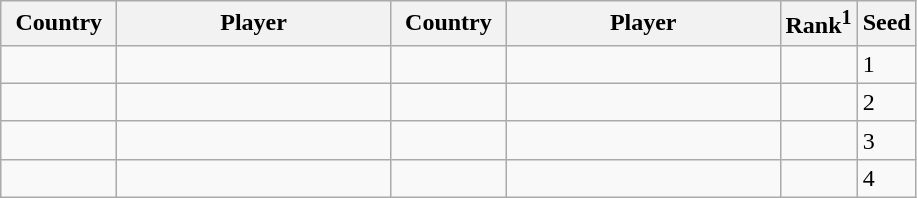<table class="sortable wikitable">
<tr>
<th width="70">Country</th>
<th width="175">Player</th>
<th width="70">Country</th>
<th width="175">Player</th>
<th>Rank<sup>1</sup></th>
<th>Seed</th>
</tr>
<tr>
<td></td>
<td></td>
<td></td>
<td></td>
<td></td>
<td>1</td>
</tr>
<tr>
<td></td>
<td></td>
<td></td>
<td></td>
<td></td>
<td>2</td>
</tr>
<tr>
<td></td>
<td></td>
<td></td>
<td></td>
<td></td>
<td>3</td>
</tr>
<tr>
<td></td>
<td></td>
<td></td>
<td></td>
<td></td>
<td>4</td>
</tr>
</table>
